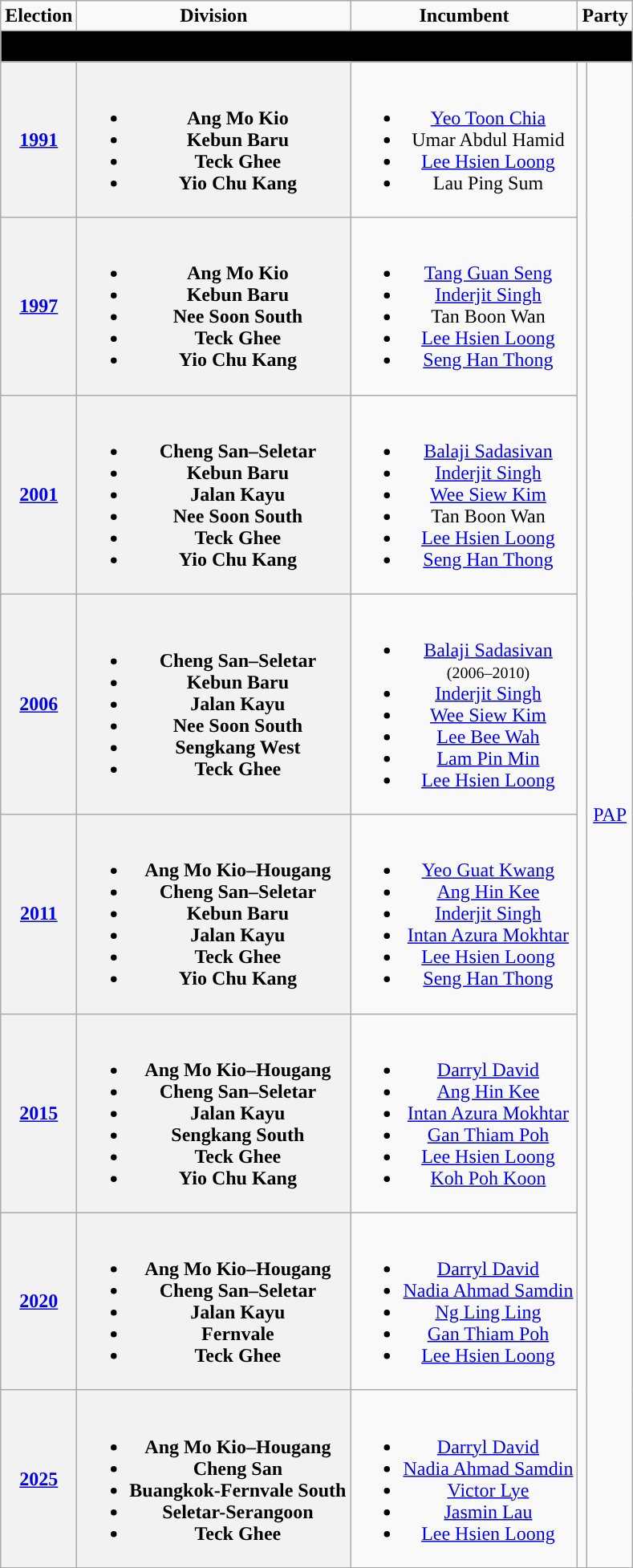<table class="wikitable" align="center" style="text-align:center">
<tr>
<td><strong>Election </strong></td>
<td><strong>Division </strong></td>
<td><strong>Incumbent</strong></td>
<td colspan="2"><strong>Party</strong></td>
</tr>
<tr>
<td colspan=5 bgcolor=black><span><strong>Formation</strong></span></td>
</tr>
<tr>
<th><a href='#'>1991</a></th>
<th><br><ul><li>Ang Mo Kio</li><li>Kebun Baru</li><li>Teck Ghee</li><li>Yio Chu Kang</li></ul></th>
<td><br><ul><li><a href='#'>Yeo Toon Chia</a></li><li>Umar Abdul Hamid</li><li><a href='#'>Lee Hsien Loong</a></li><li>Lau Ping Sum</li></ul></td>
<td rowspan="8"></td>
<td rowspan="8"><a href='#'>PAP</a></td>
</tr>
<tr>
<th><a href='#'>1997</a></th>
<th><br><ul><li>Ang Mo Kio</li><li>Kebun Baru</li><li>Nee Soon South</li><li>Teck Ghee</li><li>Yio Chu Kang</li></ul></th>
<td><br><ul><li><a href='#'>Tang Guan Seng</a></li><li><a href='#'>Inderjit Singh</a></li><li>Tan Boon Wan</li><li><a href='#'>Lee Hsien Loong</a></li><li><a href='#'>Seng Han Thong</a></li></ul></td>
</tr>
<tr>
<th><a href='#'>2001</a></th>
<th><br><ul><li>Cheng San–Seletar</li><li>Kebun Baru</li><li>Jalan Kayu</li><li>Nee Soon South</li><li>Teck Ghee</li><li>Yio Chu Kang</li></ul></th>
<td><br><ul><li><a href='#'>Balaji Sadasivan</a></li><li><a href='#'>Inderjit Singh</a></li><li><a href='#'>Wee Siew Kim</a></li><li>Tan Boon Wan</li><li><a href='#'>Lee Hsien Loong</a></li><li><a href='#'>Seng Han Thong</a></li></ul></td>
</tr>
<tr>
<th><a href='#'>2006</a></th>
<th><br><ul><li>Cheng San–Seletar</li><li>Kebun Baru</li><li>Jalan Kayu</li><li>Nee Soon South</li><li>Sengkang West</li><li>Teck Ghee</li></ul></th>
<td><br><ul><li><a href='#'>Balaji Sadasivan</a><br><small>(2006–2010)</small></li><li><a href='#'>Inderjit Singh</a></li><li><a href='#'>Wee Siew Kim</a></li><li><a href='#'>Lee Bee Wah</a></li><li><a href='#'>Lam Pin Min</a></li><li><a href='#'>Lee Hsien Loong</a></li></ul></td>
</tr>
<tr>
<th><a href='#'>2011</a></th>
<th><br><ul><li>Ang Mo Kio–Hougang</li><li>Cheng San–Seletar</li><li>Kebun Baru</li><li>Jalan Kayu</li><li>Teck Ghee</li><li>Yio Chu Kang</li></ul></th>
<td><br><ul><li><a href='#'>Yeo Guat Kwang</a></li><li><a href='#'>Ang Hin Kee</a></li><li><a href='#'>Inderjit Singh</a></li><li><a href='#'>Intan Azura Mokhtar</a></li><li><a href='#'>Lee Hsien Loong</a></li><li><a href='#'>Seng Han Thong</a></li></ul></td>
</tr>
<tr>
<th><a href='#'>2015</a></th>
<th><br><ul><li>Ang Mo Kio–Hougang</li><li>Cheng San–Seletar</li><li>Jalan Kayu</li><li>Sengkang South</li><li>Teck Ghee</li><li>Yio Chu Kang</li></ul></th>
<td><br><ul><li><a href='#'>Darryl David</a></li><li><a href='#'>Ang Hin Kee</a></li><li><a href='#'>Intan Azura Mokhtar</a></li><li><a href='#'>Gan Thiam Poh</a></li><li><a href='#'>Lee Hsien Loong</a></li><li><a href='#'>Koh Poh Koon</a></li></ul></td>
</tr>
<tr>
<th><a href='#'>2020</a></th>
<th><br><ul><li>Ang Mo Kio–Hougang</li><li>Cheng San–Seletar</li><li>Jalan Kayu</li><li>Fernvale</li><li>Teck Ghee</li></ul></th>
<td><br><ul><li><a href='#'>Darryl David</a></li><li><a href='#'>Nadia Ahmad Samdin</a></li><li><a href='#'>Ng Ling Ling</a></li><li><a href='#'>Gan Thiam Poh</a></li><li><a href='#'>Lee Hsien Loong</a></li></ul></td>
</tr>
<tr>
<th><a href='#'>2025</a></th>
<th><br><ul><li>Ang Mo Kio–Hougang</li><li>Cheng San</li><li>Buangkok-Fernvale South</li><li>Seletar-Serangoon</li><li>Teck Ghee</li></ul></th>
<td><br><ul><li><a href='#'>Darryl David</a></li><li><a href='#'>Nadia Ahmad Samdin</a></li><li><a href='#'>Victor Lye</a></li><li><a href='#'>Jasmin Lau</a></li><li><a href='#'>Lee Hsien Loong</a></li></ul></td>
</tr>
</table>
